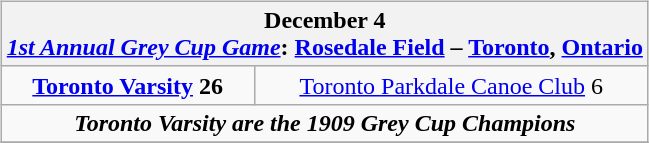<table cellspacing="10">
<tr>
<td valign="top"><br><table class="wikitable">
<tr>
<th bgcolor="#DDDDDD" colspan="4">December 4<br><a href='#'><em>1st Annual Grey Cup Game</em></a>: <a href='#'>Rosedale Field</a> – <a href='#'>Toronto</a>, <a href='#'>Ontario</a></th>
</tr>
<tr>
<td align="center"><strong><a href='#'>Toronto Varsity</a> 26</strong></td>
<td align="center"><a href='#'>Toronto Parkdale Canoe Club</a> 6</td>
</tr>
<tr>
<td align="center" colspan="4"><strong><em>Toronto Varsity are the 1909 Grey Cup Champions</em></strong></td>
</tr>
<tr>
</tr>
</table>
</td>
</tr>
</table>
